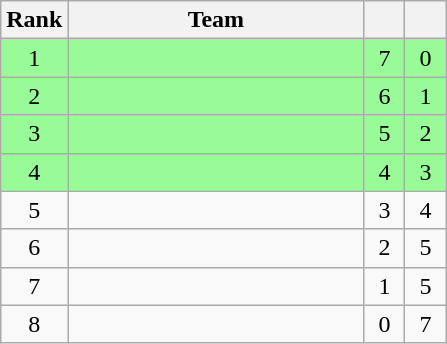<table class="wikitable" style="text-align:center">
<tr>
<th>Rank</th>
<th style="width:190px;">Team</th>
<th width=20px></th>
<th width=20px></th>
</tr>
<tr bgcolor=98fb98>
<td>1</td>
<td align="left"></td>
<td>7</td>
<td>0</td>
</tr>
<tr bgcolor=98fb98>
<td>2</td>
<td align="left"></td>
<td>6</td>
<td>1</td>
</tr>
<tr bgcolor=98fb98>
<td>3</td>
<td align="left"></td>
<td>5</td>
<td>2</td>
</tr>
<tr bgcolor=98fb98>
<td>4</td>
<td align="left"></td>
<td>4</td>
<td>3</td>
</tr>
<tr>
<td>5</td>
<td align="left"></td>
<td>3</td>
<td>4</td>
</tr>
<tr bgcolor=>
<td>6</td>
<td align="left"></td>
<td>2</td>
<td>5</td>
</tr>
<tr>
<td>7</td>
<td align="left"><strong></strong></td>
<td>1</td>
<td>5</td>
</tr>
<tr>
<td>8</td>
<td align="left"></td>
<td>0</td>
<td>7</td>
</tr>
</table>
